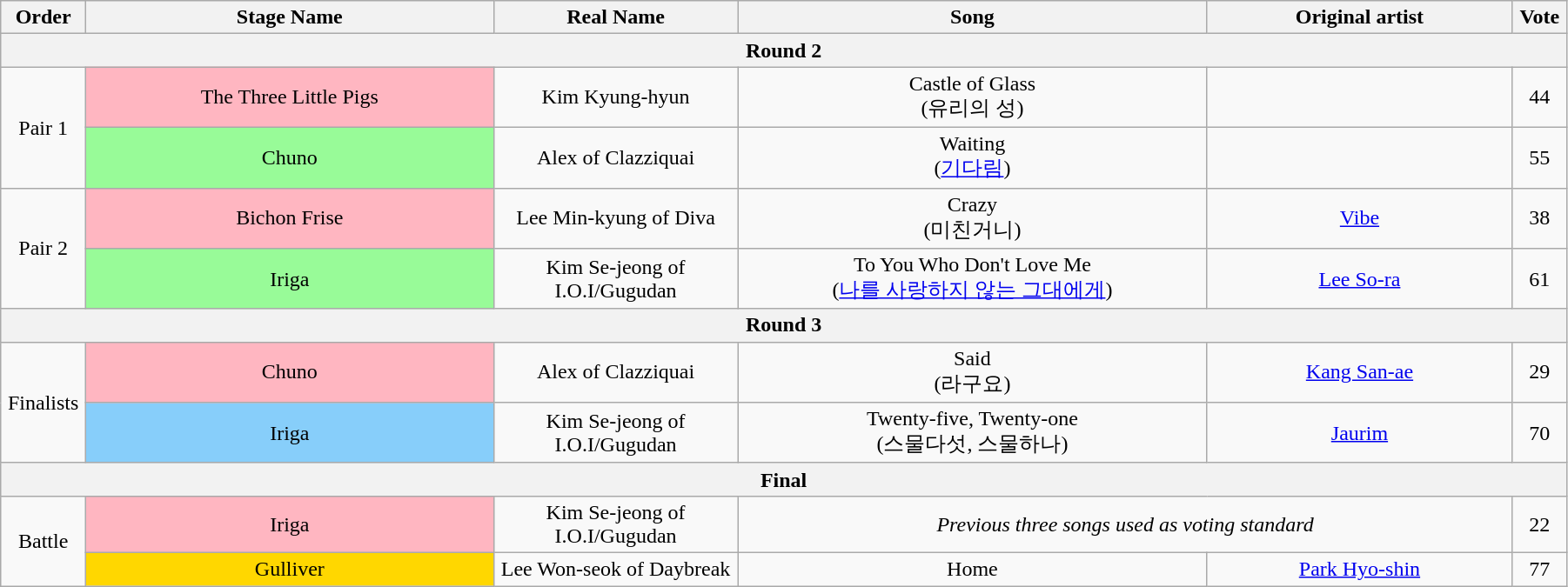<table class="wikitable" style="text-align:center; width:95%;">
<tr>
<th style="width:1%;">Order</th>
<th style="width:20%;">Stage Name</th>
<th style="width:12%;">Real Name</th>
<th style="width:23%;">Song</th>
<th style="width:15%;">Original artist</th>
<th style="width:1%;">Vote</th>
</tr>
<tr>
<th colspan=6>Round 2</th>
</tr>
<tr>
<td rowspan=2>Pair 1</td>
<td bgcolor="lightpink">The Three Little Pigs</td>
<td>Kim Kyung-hyun</td>
<td>Castle of Glass<br>(유리의 성)</td>
<td></td>
<td>44</td>
</tr>
<tr>
<td bgcolor="palegreen">Chuno</td>
<td>Alex of Clazziquai</td>
<td>Waiting <br>(<a href='#'>기다림</a>)</td>
<td></td>
<td>55</td>
</tr>
<tr>
<td rowspan=2>Pair 2</td>
<td bgcolor="lightpink">Bichon Frise</td>
<td>Lee Min-kyung of Diva</td>
<td>Crazy<br>(미친거니)</td>
<td><a href='#'>Vibe</a></td>
<td>38</td>
</tr>
<tr>
<td bgcolor="palegreen">Iriga</td>
<td>Kim Se-jeong of I.O.I/Gugudan</td>
<td>To You Who Don't Love Me<br>(<a href='#'>나를 사랑하지 않는 그대에게</a>)</td>
<td><a href='#'>Lee So-ra</a></td>
<td>61</td>
</tr>
<tr>
<th colspan=6>Round 3</th>
</tr>
<tr>
<td rowspan=2>Finalists</td>
<td bgcolor="lightpink">Chuno</td>
<td>Alex of Clazziquai</td>
<td>Said<br>(라구요)</td>
<td><a href='#'>Kang San-ae</a></td>
<td>29</td>
</tr>
<tr>
<td bgcolor="lightskyblue">Iriga</td>
<td>Kim Se-jeong of I.O.I/Gugudan</td>
<td>Twenty-five, Twenty-one<br>(스물다섯, 스물하나)</td>
<td><a href='#'>Jaurim</a></td>
<td>70</td>
</tr>
<tr>
<th colspan=6>Final</th>
</tr>
<tr>
<td rowspan=2>Battle</td>
<td bgcolor="lightpink">Iriga</td>
<td>Kim Se-jeong of I.O.I/Gugudan</td>
<td colspan=2><em>Previous three songs used as voting standard</em></td>
<td>22</td>
</tr>
<tr>
<td bgcolor="gold">Gulliver</td>
<td>Lee Won-seok of Daybreak</td>
<td>Home</td>
<td><a href='#'>Park Hyo-shin</a></td>
<td>77</td>
</tr>
</table>
